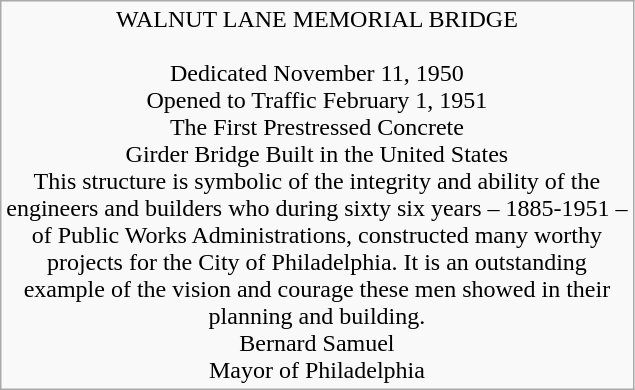<table class="wikitable">
<tr>
<td align="center">WALNUT LANE MEMORIAL BRIDGE<br><br>Dedicated November 11, 1950<br>
Opened to Traffic February 1, 1951<br>
The First Prestressed Concrete<br>
Girder Bridge Built in the United States<br>This structure is symbolic of the integrity and ability of the<br>
engineers and builders who during sixty six years – 1885-1951 –<br>
of Public Works Administrations, constructed many worthy<br>
projects for the City of Philadelphia. It is an outstanding<br>
example of the vision and courage these men showed in their<br>
planning and building.<br>Bernard Samuel<br>
Mayor of Philadelphia</td>
</tr>
</table>
